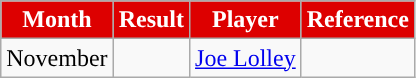<table class=wikitable>
<tr>
<th style="background:#DD0000; color:#FFFFFF;">Month</th>
<th style="background:#DD0000; color:#FFFFFF;">Result</th>
<th style="background:#DD0000; color:#FFFFFF;">Player</th>
<th style="background:#DD0000; color:#FFFFFF;">Reference</th>
</tr>
<tr>
<td align=center>November</td>
<td></td>
<td><a href='#'>Joe Lolley</a></td>
<td></td>
</tr>
</table>
